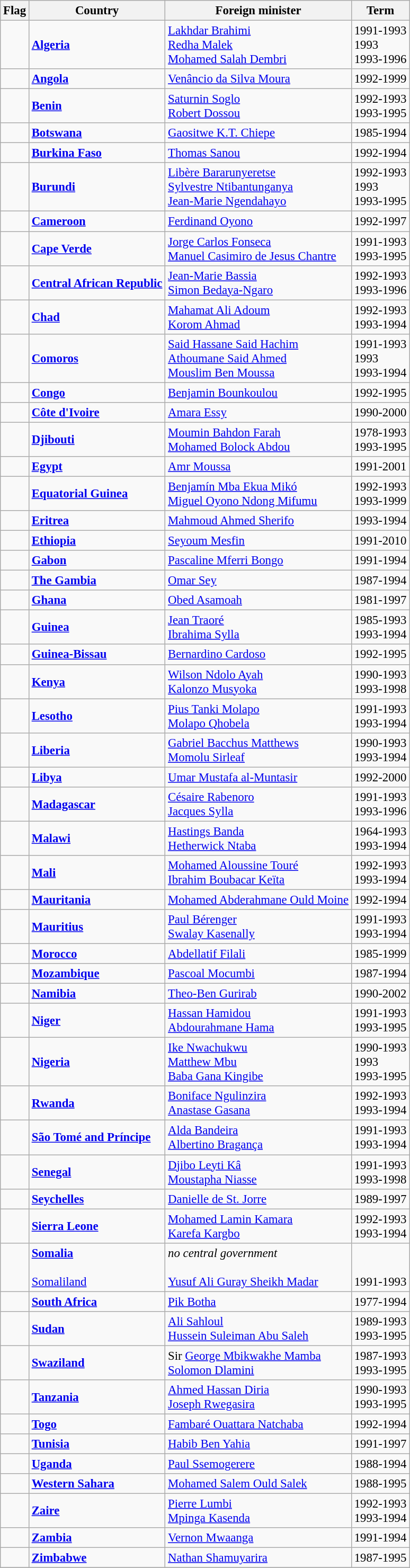<table class="wikitable" style="font-size:95%;">
<tr>
<th>Flag</th>
<th>Country</th>
<th>Foreign minister</th>
<th>Term</th>
</tr>
<tr>
<td></td>
<td><strong><a href='#'>Algeria</a></strong></td>
<td><a href='#'>Lakhdar Brahimi</a><br><a href='#'>Redha Malek</a><br><a href='#'>Mohamed Salah Dembri</a></td>
<td>1991-1993<br>1993<br>1993-1996</td>
</tr>
<tr>
<td></td>
<td><strong><a href='#'>Angola</a></strong></td>
<td><a href='#'>Venâncio da Silva Moura</a></td>
<td>1992-1999</td>
</tr>
<tr>
<td></td>
<td><strong><a href='#'>Benin</a></strong></td>
<td><a href='#'>Saturnin Soglo</a><br><a href='#'>Robert Dossou</a></td>
<td>1992-1993<br>1993-1995</td>
</tr>
<tr>
<td></td>
<td><strong><a href='#'>Botswana</a></strong></td>
<td><a href='#'>Gaositwe K.T. Chiepe</a></td>
<td>1985-1994</td>
</tr>
<tr>
<td></td>
<td><strong><a href='#'>Burkina Faso</a></strong></td>
<td><a href='#'>Thomas Sanou</a></td>
<td>1992-1994</td>
</tr>
<tr>
<td></td>
<td><strong><a href='#'>Burundi</a></strong></td>
<td><a href='#'>Libère Bararunyeretse</a><br><a href='#'>Sylvestre Ntibantunganya</a><br><a href='#'>Jean-Marie Ngendahayo</a></td>
<td>1992-1993<br>1993<br>1993-1995</td>
</tr>
<tr>
<td></td>
<td><strong><a href='#'>Cameroon</a></strong></td>
<td><a href='#'>Ferdinand Oyono</a></td>
<td>1992-1997</td>
</tr>
<tr>
<td></td>
<td><strong><a href='#'>Cape Verde</a></strong></td>
<td><a href='#'>Jorge Carlos Fonseca</a><br><a href='#'>Manuel Casimiro de Jesus Chantre</a></td>
<td>1991-1993<br>1993-1995</td>
</tr>
<tr>
<td></td>
<td><strong><a href='#'>Central African Republic</a></strong></td>
<td><a href='#'>Jean-Marie Bassia</a><br><a href='#'>Simon Bedaya-Ngaro</a></td>
<td>1992-1993<br>1993-1996</td>
</tr>
<tr>
<td></td>
<td><strong><a href='#'>Chad</a></strong></td>
<td><a href='#'>Mahamat Ali Adoum</a><br><a href='#'>Korom Ahmad</a></td>
<td>1992-1993<br>1993-1994</td>
</tr>
<tr>
<td></td>
<td><strong><a href='#'>Comoros</a></strong></td>
<td><a href='#'>Said Hassane Said Hachim</a><br><a href='#'>Athoumane Said Ahmed</a><br><a href='#'>Mouslim Ben Moussa</a></td>
<td>1991-1993<br>1993<br>1993-1994</td>
</tr>
<tr>
<td></td>
<td><strong><a href='#'>Congo</a></strong></td>
<td><a href='#'>Benjamin Bounkoulou</a></td>
<td>1992-1995</td>
</tr>
<tr>
<td></td>
<td><strong><a href='#'>Côte d'Ivoire</a></strong></td>
<td><a href='#'>Amara Essy</a></td>
<td>1990-2000</td>
</tr>
<tr>
<td></td>
<td><strong><a href='#'>Djibouti</a></strong></td>
<td><a href='#'>Moumin Bahdon Farah</a><br><a href='#'>Mohamed Bolock Abdou</a></td>
<td>1978-1993<br>1993-1995</td>
</tr>
<tr>
<td></td>
<td><strong><a href='#'>Egypt</a></strong></td>
<td><a href='#'>Amr Moussa</a></td>
<td>1991-2001</td>
</tr>
<tr>
<td></td>
<td><strong><a href='#'>Equatorial Guinea</a></strong></td>
<td><a href='#'>Benjamín Mba Ekua Mikó</a><br><a href='#'>Miguel Oyono Ndong Mifumu</a></td>
<td>1992-1993<br>1993-1999</td>
</tr>
<tr>
<td></td>
<td><strong><a href='#'>Eritrea</a></strong></td>
<td><a href='#'>Mahmoud Ahmed Sherifo</a></td>
<td>1993-1994</td>
</tr>
<tr>
<td></td>
<td><strong><a href='#'>Ethiopia</a></strong></td>
<td><a href='#'>Seyoum Mesfin</a></td>
<td>1991-2010</td>
</tr>
<tr>
<td></td>
<td><strong><a href='#'>Gabon</a></strong></td>
<td><a href='#'>Pascaline Mferri Bongo</a></td>
<td>1991-1994</td>
</tr>
<tr>
<td></td>
<td><strong><a href='#'>The Gambia</a></strong></td>
<td><a href='#'>Omar Sey</a></td>
<td>1987-1994</td>
</tr>
<tr>
<td></td>
<td><strong><a href='#'>Ghana</a></strong></td>
<td><a href='#'>Obed Asamoah</a></td>
<td>1981-1997</td>
</tr>
<tr>
<td></td>
<td><strong><a href='#'>Guinea</a></strong></td>
<td><a href='#'>Jean Traoré</a><br><a href='#'>Ibrahima Sylla</a></td>
<td>1985-1993<br>1993-1994</td>
</tr>
<tr>
<td></td>
<td><strong><a href='#'>Guinea-Bissau</a></strong></td>
<td><a href='#'>Bernardino Cardoso</a></td>
<td>1992-1995</td>
</tr>
<tr>
<td></td>
<td><strong><a href='#'>Kenya</a></strong></td>
<td><a href='#'>Wilson Ndolo Ayah</a><br><a href='#'>Kalonzo Musyoka</a></td>
<td>1990-1993<br>1993-1998</td>
</tr>
<tr>
<td></td>
<td><strong><a href='#'>Lesotho</a></strong></td>
<td><a href='#'>Pius Tanki Molapo</a><br><a href='#'>Molapo Qhobela</a></td>
<td>1991-1993<br>1993-1994</td>
</tr>
<tr>
<td></td>
<td><strong><a href='#'>Liberia</a></strong></td>
<td><a href='#'>Gabriel Bacchus Matthews</a><br><a href='#'>Momolu Sirleaf</a></td>
<td>1990-1993<br>1993-1994</td>
</tr>
<tr>
<td></td>
<td><strong><a href='#'>Libya</a></strong></td>
<td><a href='#'>Umar Mustafa al-Muntasir</a></td>
<td>1992-2000</td>
</tr>
<tr>
<td></td>
<td><strong><a href='#'>Madagascar</a></strong></td>
<td><a href='#'>Césaire Rabenoro</a><br><a href='#'>Jacques Sylla</a></td>
<td>1991-1993<br>1993-1996</td>
</tr>
<tr>
<td></td>
<td><strong><a href='#'>Malawi</a></strong></td>
<td><a href='#'>Hastings Banda</a><br><a href='#'>Hetherwick Ntaba</a></td>
<td>1964-1993<br>1993-1994</td>
</tr>
<tr>
<td></td>
<td><strong><a href='#'>Mali</a></strong></td>
<td><a href='#'>Mohamed Aloussine Touré</a><br><a href='#'>Ibrahim Boubacar Keïta</a></td>
<td>1992-1993<br>1993-1994</td>
</tr>
<tr>
<td></td>
<td><strong><a href='#'>Mauritania</a></strong></td>
<td><a href='#'>Mohamed Abderahmane Ould Moine</a></td>
<td>1992-1994</td>
</tr>
<tr>
<td></td>
<td><strong><a href='#'>Mauritius</a></strong></td>
<td><a href='#'>Paul Bérenger</a><br><a href='#'>Swalay Kasenally</a></td>
<td>1991-1993<br>1993-1994</td>
</tr>
<tr>
<td></td>
<td><strong><a href='#'>Morocco</a></strong></td>
<td><a href='#'>Abdellatif Filali</a></td>
<td>1985-1999</td>
</tr>
<tr>
<td></td>
<td><strong><a href='#'>Mozambique</a></strong></td>
<td><a href='#'>Pascoal Mocumbi</a></td>
<td>1987-1994</td>
</tr>
<tr>
<td></td>
<td><strong><a href='#'>Namibia</a></strong></td>
<td><a href='#'>Theo-Ben Gurirab</a></td>
<td>1990-2002</td>
</tr>
<tr>
<td></td>
<td><strong><a href='#'>Niger</a></strong></td>
<td><a href='#'>Hassan Hamidou</a><br><a href='#'>Abdourahmane Hama</a></td>
<td>1991-1993<br>1993-1995</td>
</tr>
<tr>
<td></td>
<td><strong><a href='#'>Nigeria</a></strong></td>
<td><a href='#'>Ike Nwachukwu</a><br><a href='#'>Matthew Mbu</a><br><a href='#'>Baba Gana Kingibe</a></td>
<td>1990-1993<br>1993<br>1993-1995</td>
</tr>
<tr>
<td></td>
<td><strong><a href='#'>Rwanda</a></strong></td>
<td><a href='#'>Boniface Ngulinzira</a><br><a href='#'>Anastase Gasana</a></td>
<td>1992-1993<br>1993-1994</td>
</tr>
<tr>
<td></td>
<td><strong><a href='#'>São Tomé and Príncipe</a></strong></td>
<td><a href='#'>Alda Bandeira</a><br><a href='#'>Albertino Bragança</a></td>
<td>1991-1993<br>1993-1994</td>
</tr>
<tr>
<td></td>
<td><strong><a href='#'>Senegal</a></strong></td>
<td><a href='#'>Djibo Leyti Kâ</a><br><a href='#'>Moustapha Niasse</a></td>
<td>1991-1993<br>1993-1998</td>
</tr>
<tr>
<td></td>
<td><strong><a href='#'>Seychelles</a></strong></td>
<td><a href='#'>Danielle de St. Jorre</a></td>
<td>1989-1997</td>
</tr>
<tr>
<td></td>
<td><strong><a href='#'>Sierra Leone</a></strong></td>
<td><a href='#'>Mohamed Lamin Kamara</a><br><a href='#'>Karefa Kargbo</a></td>
<td>1992-1993<br>1993-1994</td>
</tr>
<tr>
<td><br><br></td>
<td><strong><a href='#'>Somalia</a></strong><br><br><a href='#'>Somaliland</a></td>
<td><em>no central government</em><br><br><a href='#'>Yusuf Ali Guray Sheikh Madar</a></td>
<td><br><br>1991-1993</td>
</tr>
<tr>
<td></td>
<td><strong><a href='#'>South Africa</a></strong></td>
<td><a href='#'>Pik Botha</a></td>
<td>1977-1994</td>
</tr>
<tr>
<td></td>
<td><strong><a href='#'>Sudan</a></strong></td>
<td><a href='#'>Ali Sahloul</a><br><a href='#'>Hussein Suleiman Abu Saleh</a></td>
<td>1989-1993<br>1993-1995</td>
</tr>
<tr>
<td></td>
<td><strong><a href='#'>Swaziland</a></strong></td>
<td>Sir <a href='#'>George Mbikwakhe Mamba</a><br><a href='#'>Solomon Dlamini</a></td>
<td>1987-1993<br>1993-1995</td>
</tr>
<tr>
<td></td>
<td><strong><a href='#'>Tanzania</a></strong></td>
<td><a href='#'>Ahmed Hassan Diria</a><br><a href='#'>Joseph Rwegasira</a></td>
<td>1990-1993<br>1993-1995</td>
</tr>
<tr>
<td></td>
<td><strong><a href='#'>Togo</a></strong></td>
<td><a href='#'>Fambaré Ouattara Natchaba</a></td>
<td>1992-1994</td>
</tr>
<tr>
<td></td>
<td><strong><a href='#'>Tunisia</a></strong></td>
<td><a href='#'>Habib Ben Yahia</a></td>
<td>1991-1997</td>
</tr>
<tr>
<td></td>
<td><strong><a href='#'>Uganda</a></strong></td>
<td><a href='#'>Paul Ssemogerere</a></td>
<td>1988-1994</td>
</tr>
<tr>
<td></td>
<td><strong><a href='#'>Western Sahara</a></strong></td>
<td><a href='#'>Mohamed Salem Ould Salek</a></td>
<td>1988-1995</td>
</tr>
<tr>
<td></td>
<td><strong><a href='#'>Zaire</a></strong></td>
<td><a href='#'>Pierre Lumbi</a><br><a href='#'>Mpinga Kasenda</a></td>
<td>1992-1993<br>1993-1994</td>
</tr>
<tr>
<td></td>
<td><strong><a href='#'>Zambia</a></strong></td>
<td><a href='#'>Vernon Mwaanga</a></td>
<td>1991-1994</td>
</tr>
<tr>
<td></td>
<td><strong><a href='#'>Zimbabwe</a></strong></td>
<td><a href='#'>Nathan Shamuyarira</a></td>
<td>1987-1995</td>
</tr>
<tr>
</tr>
</table>
